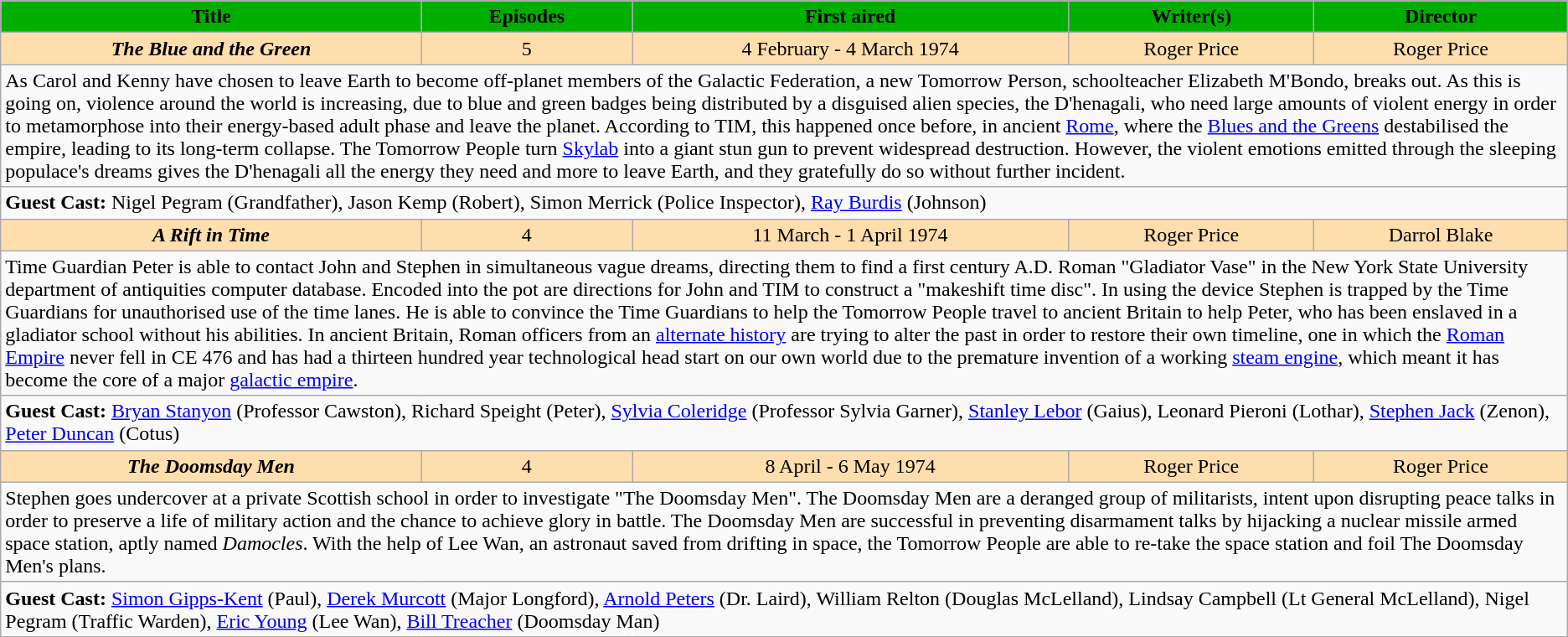<table class="wikitable">
<tr>
<th style="background-color:#00AE00;">Title</th>
<th style="background-color:#00AE00;">Episodes</th>
<th style="background-color:#00AE00;">First aired</th>
<th style="background-color:#00AE00;">Writer(s)</th>
<th style="background-color:#00AE00;">Director</th>
</tr>
<tr align="center">
<td style="background:#FFDEAD;"><strong><em>The Blue and the Green</em></strong></td>
<td style="background:#FFDEAD;">5</td>
<td style="background:#FFDEAD;">4 February - 4 March 1974</td>
<td style="background:#FFDEAD;">Roger Price</td>
<td style="background:#FFDEAD;">Roger Price</td>
</tr>
<tr align="left">
<td colspan="5">As Carol and Kenny have chosen to leave Earth to become off-planet members of the Galactic Federation, a new Tomorrow Person, schoolteacher Elizabeth M'Bondo, breaks out. As this is going on, violence around the world is increasing, due to blue and green badges being distributed by a disguised alien species, the D'henagali, who need large amounts of violent energy in order to metamorphose into their energy-based adult phase and leave the planet. According to TIM, this happened once before, in ancient <a href='#'>Rome</a>, where the <a href='#'>Blues and the Greens</a> destabilised the empire, leading to its long-term collapse. The Tomorrow People turn <a href='#'>Skylab</a> into a giant stun gun to prevent widespread destruction. However, the violent emotions emitted through the sleeping populace's dreams gives the D'henagali all the energy they need and more to leave Earth, and they gratefully do so without further incident.</td>
</tr>
<tr align="left">
<td colspan="5"><strong>Guest Cast:</strong> Nigel Pegram (Grandfather), Jason Kemp (Robert), Simon Merrick (Police Inspector), <a href='#'>Ray Burdis</a> (Johnson)</td>
</tr>
<tr align="center">
<td style="background:#FFDEAD;"><strong><em>A Rift in Time</em></strong></td>
<td style="background:#FFDEAD;">4</td>
<td style="background:#FFDEAD;">11 March - 1 April 1974</td>
<td style="background:#FFDEAD;">Roger Price</td>
<td style="background:#FFDEAD;">Darrol Blake</td>
</tr>
<tr align="left">
<td colspan="5">Time Guardian Peter is able to contact John and Stephen in simultaneous vague dreams, directing them to find a first century A.D. Roman "Gladiator Vase" in the New York State University department of antiquities computer database. Encoded into the pot are directions for John and TIM to construct a "makeshift time disc". In using the device Stephen is trapped by the Time Guardians for unauthorised use of the time lanes. He is able to convince the Time Guardians to help the Tomorrow People travel to ancient Britain to help Peter, who has been enslaved in a gladiator school without his abilities. In ancient Britain, Roman officers from an <a href='#'>alternate history</a> are trying to alter the past in order to restore their own timeline, one in which the <a href='#'>Roman Empire</a> never fell in CE 476 and has had a thirteen hundred year technological head start on our own world due to the premature invention of a working <a href='#'>steam engine</a>, which meant it has become the core of a major <a href='#'>galactic empire</a>.</td>
</tr>
<tr align="left">
<td colspan="5"><strong>Guest Cast:</strong> <a href='#'>Bryan Stanyon</a> (Professor Cawston), Richard Speight (Peter), <a href='#'>Sylvia Coleridge</a> (Professor Sylvia Garner), <a href='#'>Stanley Lebor</a> (Gaius), Leonard Pieroni (Lothar), <a href='#'>Stephen Jack</a> (Zenon), <a href='#'>Peter Duncan</a> (Cotus)</td>
</tr>
<tr align="center">
<td style="background:#FFDEAD;"><strong><em>The Doomsday Men</em></strong></td>
<td style="background:#FFDEAD;">4</td>
<td style="background:#FFDEAD;">8 April - 6 May 1974</td>
<td style="background:#FFDEAD;">Roger Price</td>
<td style="background:#FFDEAD;">Roger Price</td>
</tr>
<tr align="left">
<td colspan="5">Stephen goes undercover at a private Scottish school in order to investigate "The Doomsday Men". The Doomsday Men are a deranged group of militarists, intent upon disrupting peace talks in order to preserve a life of military action and the chance to achieve glory in battle. The Doomsday Men are successful in preventing disarmament talks by hijacking a nuclear missile armed space station, aptly named <em>Damocles</em>. With the help of Lee Wan, an astronaut saved from drifting in space, the Tomorrow People are able to re-take the space station and foil The Doomsday Men's plans.</td>
</tr>
<tr align="left">
<td colspan="5"><strong>Guest Cast:</strong> <a href='#'>Simon Gipps-Kent</a> (Paul), <a href='#'>Derek Murcott</a> (Major Longford), <a href='#'>Arnold Peters</a> (Dr. Laird), William Relton (Douglas McLelland), Lindsay Campbell (Lt General McLelland), Nigel Pegram (Traffic Warden), <a href='#'>Eric Young</a> (Lee Wan), <a href='#'>Bill Treacher</a> (Doomsday Man)</td>
</tr>
</table>
